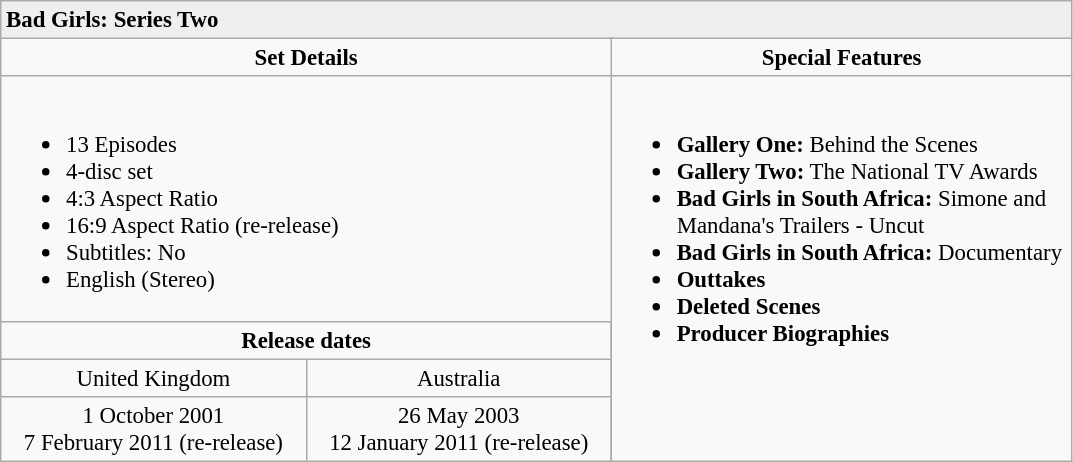<table class="wikitable" style="font-size:95%;">
<tr style="background: #EFEFEF">
<td colspan="5"><strong>Bad Girls: Series Two</strong></td>
</tr>
<tr>
<td align="center" width="150" colspan="3"><strong>Set Details</strong></td>
<td width="150" align="center"><strong>Special Features</strong></td>
</tr>
<tr valign="top">
<td colspan="3" align="left" width="400"><br><ul><li>13 Episodes</li><li>4-disc set</li><li>4:3 Aspect Ratio</li><li>16:9 Aspect Ratio (re-release)</li><li>Subtitles: No</li><li>English (Stereo)</li></ul></td>
<td rowspan="4" align="left" width="300"><br><ul><li><strong>Gallery One:</strong> Behind the Scenes</li><li><strong>Gallery Two:</strong> The National TV Awards</li><li><strong>Bad Girls in South Africa:</strong> Simone and Mandana's Trailers - Uncut</li><li><strong>Bad Girls in South Africa:</strong> Documentary</li><li><strong>Outtakes</strong></li><li><strong>Deleted Scenes</strong></li><li><strong>Producer Biographies</strong></li></ul></td>
</tr>
<tr>
<td colspan="2" align="center"><strong>Release dates</strong></td>
</tr>
<tr>
<td align="center">United Kingdom</td>
<td align="center">Australia</td>
</tr>
<tr>
<td align="center">1 October 2001<br>7 February 2011 (re-release)</td>
<td align="center">26 May 2003<br>12 January 2011 (re-release)</td>
</tr>
</table>
